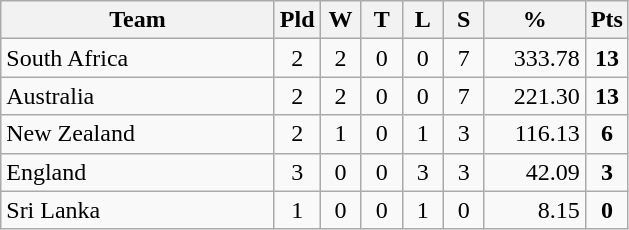<table class="wikitable" border="1" style="text-align:center;">
<tr>
<th width=175>Team</th>
<th width=20 abbr="Played">Pld</th>
<th width=20 abbr="Won">W</th>
<th width=20 abbr="Tied">T</th>
<th width=20 abbr="Lost">L</th>
<th width=20 abbr="Skins">S</th>
<th width=60 abbr="Percentage">%</th>
<th width=20 abbr="Points">Pts</th>
</tr>
<tr style="background:#f9f9f9;">
<td style="text-align:left;"> South Africa</td>
<td>2</td>
<td>2</td>
<td>0</td>
<td>0</td>
<td>7</td>
<td style="text-align:right;">333.78</td>
<td><strong>13</strong></td>
</tr>
<tr style="background:#f9f9f9;">
<td style="text-align:left;"> Australia</td>
<td>2</td>
<td>2</td>
<td>0</td>
<td>0</td>
<td>7</td>
<td style="text-align:right;">221.30</td>
<td><strong>13</strong></td>
</tr>
<tr style="background:#f9f9f9;">
<td style="text-align:left;"> New Zealand</td>
<td>2</td>
<td>1</td>
<td>0</td>
<td>1</td>
<td>3</td>
<td style="text-align:right;">116.13</td>
<td><strong>6</strong></td>
</tr>
<tr style="background:#f9f9f9;">
<td style="text-align:left;"> England</td>
<td>3</td>
<td>0</td>
<td>0</td>
<td>3</td>
<td>3</td>
<td style="text-align:right;">42.09</td>
<td><strong>3</strong></td>
</tr>
<tr style="background:#f9f9f9;">
<td style="text-align:left;"> Sri Lanka</td>
<td>1</td>
<td>0</td>
<td>0</td>
<td>1</td>
<td>0</td>
<td style="text-align:right;">8.15</td>
<td><strong>0</strong></td>
</tr>
</table>
